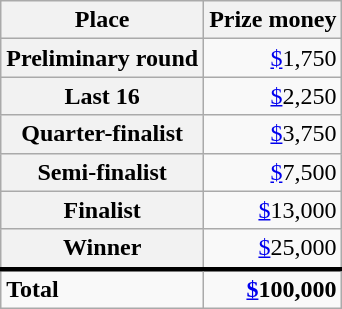<table class="wikitable sortable plainrowheaders">
<tr>
<th scope=col>Place</th>
<th scope=col>Prize money</th>
</tr>
<tr>
<th scope=row>Preliminary round</th>
<td style="text-align:right"><a href='#'>$</a>1,750</td>
</tr>
<tr>
<th scope=row>Last 16</th>
<td style="text-align:right"><a href='#'>$</a>2,250</td>
</tr>
<tr>
<th scope=row>Quarter-finalist</th>
<td style="text-align:right"><a href='#'>$</a>3,750</td>
</tr>
<tr>
<th scope=row>Semi-finalist</th>
<td style="text-align:right"><a href='#'>$</a>7,500</td>
</tr>
<tr>
<th scope=row>Finalist</th>
<td style="text-align:right"><a href='#'>$</a>13,000</td>
</tr>
<tr>
<th scope=row>Winner</th>
<td style="text-align:right"><a href='#'>$</a>25,000</td>
</tr>
<tr class="sortbottom">
<td style="border-top:medium solid"><strong>Total</strong></td>
<td style="border-top:medium solid; text-align:right"><strong><a href='#'>$</a>100,000</strong></td>
</tr>
</table>
